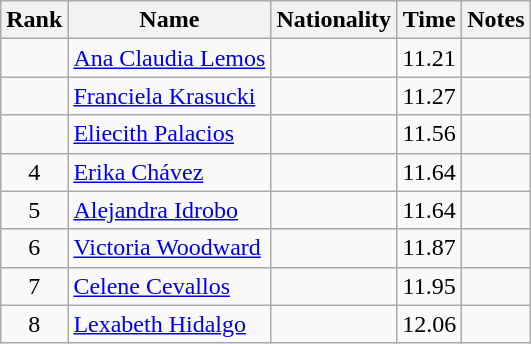<table class="wikitable sortable" style="text-align:center">
<tr>
<th>Rank</th>
<th>Name</th>
<th>Nationality</th>
<th>Time</th>
<th>Notes</th>
</tr>
<tr>
<td></td>
<td align=left><a href='#'>Ana Claudia Lemos</a></td>
<td align=left></td>
<td>11.21</td>
<td></td>
</tr>
<tr>
<td></td>
<td align=left><a href='#'>Franciela Krasucki</a></td>
<td align=left></td>
<td>11.27</td>
<td></td>
</tr>
<tr>
<td></td>
<td align=left><a href='#'>Eliecith Palacios</a></td>
<td align=left></td>
<td>11.56</td>
<td></td>
</tr>
<tr>
<td>4</td>
<td align=left><a href='#'>Erika Chávez</a></td>
<td align=left></td>
<td>11.64</td>
<td></td>
</tr>
<tr>
<td>5</td>
<td align=left><a href='#'>Alejandra Idrobo</a></td>
<td align=left></td>
<td>11.64</td>
<td></td>
</tr>
<tr>
<td>6</td>
<td align=left><a href='#'>Victoria Woodward</a></td>
<td align=left></td>
<td>11.87</td>
<td></td>
</tr>
<tr>
<td>7</td>
<td align=left><a href='#'>Celene Cevallos</a></td>
<td align=left></td>
<td>11.95</td>
<td></td>
</tr>
<tr>
<td>8</td>
<td align=left><a href='#'>Lexabeth Hidalgo</a></td>
<td align=left></td>
<td>12.06</td>
<td></td>
</tr>
</table>
